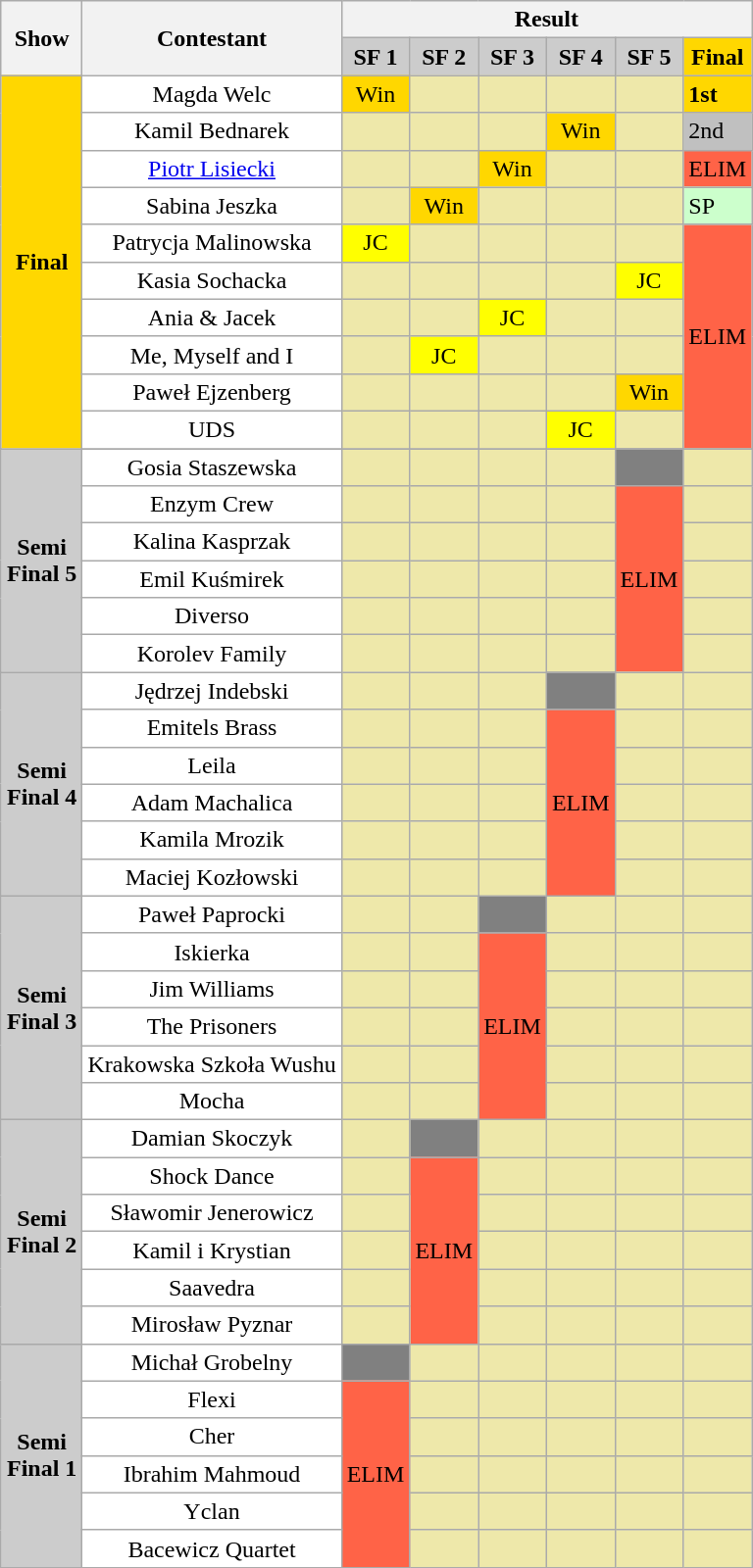<table class="wikitable" style="margin:0.5em auto">
<tr>
<th rowspan=2>Show</th>
<th rowspan=2>Contestant</th>
<th colspan=6 align="center">Result</th>
</tr>
<tr>
<td style="text-align:center;background:#CCCCCC"><strong>SF 1</strong></td>
<td style="text-align:center;background:#CCCCCC"><strong>SF 2</strong></td>
<td style="text-align:center;background:#CCCCCC"><strong>SF 3</strong></td>
<td style="text-align:center;background:#CCCCCC"><strong>SF 4</strong></td>
<td style="text-align:center;background:#CCCCCC"><strong>SF 5</strong></td>
<td style="text-align:center;background:gold"><strong>Final</strong></td>
</tr>
<tr>
<td style="text-align:center;background:gold" rowspan=10><strong>Final</strong></td>
<td style="text-align:center;background:white">Magda Welc</td>
<td style="text-align:center;background:gold">Win</td>
<td bgcolor="palegoldenrod"></td>
<td bgcolor="palegoldenrod"></td>
<td bgcolor="palegoldenrod"></td>
<td bgcolor="palegoldenrod"></td>
<td bgcolor="gold"><strong>1st</strong></td>
</tr>
<tr>
<td style="text-align:center;background:white">Kamil Bednarek</td>
<td bgcolor="palegoldenrod"></td>
<td bgcolor="palegoldenrod"></td>
<td bgcolor="palegoldenrod"></td>
<td style="text-align:center;background:gold">Win</td>
<td bgcolor="palegoldenrod"></td>
<td bgcolor="silver">2nd</td>
</tr>
<tr>
<td style="text-align:center;background:white"><a href='#'>Piotr Lisiecki</a></td>
<td bgcolor="palegoldenrod"></td>
<td bgcolor="palegoldenrod"></td>
<td style="text-align:center;background:gold">Win</td>
<td bgcolor="palegoldenrod"></td>
<td bgcolor="palegoldenrod"></td>
<td bgcolor="tomato">ELIM</td>
</tr>
<tr>
<td style="text-align:center;background:white">Sabina Jeszka</td>
<td bgcolor="palegoldenrod"></td>
<td style="text-align:center;background:gold">Win</td>
<td bgcolor="palegoldenrod"></td>
<td bgcolor="palegoldenrod"></td>
<td bgcolor="palegoldenrod"></td>
<td bgcolor="#CFC">SP</td>
</tr>
<tr>
<td style="text-align:center;background:white">Patrycja Malinowska</td>
<td style="text-align:center;background:yellow">JC</td>
<td bgcolor="palegoldenrod"></td>
<td bgcolor="palegoldenrod"></td>
<td bgcolor="palegoldenrod"></td>
<td bgcolor="palegoldenrod"></td>
<td bgcolor="tomato" rowspan=6>ELIM</td>
</tr>
<tr>
<td style="text-align:center;background:white">Kasia Sochacka</td>
<td bgcolor="palegoldenrod"></td>
<td bgcolor="palegoldenrod"></td>
<td bgcolor="palegoldenrod"></td>
<td bgcolor="palegoldenrod"></td>
<td style="text-align:center;background:yellow">JC</td>
</tr>
<tr>
<td style="text-align:center;background:white">Ania & Jacek</td>
<td bgcolor="palegoldenrod"></td>
<td bgcolor="palegoldenrod"></td>
<td style="text-align:center;background:yellow">JC</td>
<td bgcolor="palegoldenrod"></td>
<td bgcolor="palegoldenrod"></td>
</tr>
<tr>
<td style="text-align:center;background:white">Me, Myself and I</td>
<td bgcolor="palegoldenrod"></td>
<td style="text-align:center;background:yellow">JC</td>
<td bgcolor="palegoldenrod"></td>
<td bgcolor="palegoldenrod"></td>
<td bgcolor="palegoldenrod"></td>
</tr>
<tr>
<td style="text-align:center;background:white">Paweł Ejzenberg</td>
<td bgcolor="palegoldenrod"></td>
<td bgcolor="palegoldenrod"></td>
<td bgcolor="palegoldenrod"></td>
<td bgcolor="palegoldenrod"></td>
<td style="text-align:center;background:gold">Win</td>
</tr>
<tr>
<td style="text-align:center;background:white">UDS</td>
<td bgcolor="palegoldenrod"></td>
<td bgcolor="palegoldenrod"></td>
<td bgcolor="palegoldenrod"></td>
<td style="text-align:center;background:yellow">JC</td>
<td bgcolor="palegoldenrod"></td>
</tr>
<tr>
<td style="text-align:center;background:#CCCCCC" rowspan=7><strong>Semi<br>Final 5</strong></td>
</tr>
<tr>
<td style="text-align:center;background:white">Gosia Staszewska</td>
<td bgcolor="palegoldenrod"></td>
<td bgcolor="palegoldenrod"></td>
<td bgcolor="palegoldenrod"></td>
<td bgcolor="palegoldenrod"></td>
<td style="background:grey;color:white;"></td>
<td bgcolor="palegoldenrod"></td>
</tr>
<tr>
<td style="text-align:center;background:white">Enzym Crew</td>
<td bgcolor="palegoldenrod"></td>
<td bgcolor="palegoldenrod"></td>
<td bgcolor="palegoldenrod"></td>
<td bgcolor="palegoldenrod"></td>
<td bgcolor="tomato" rowspan=5>ELIM</td>
<td bgcolor="palegoldenrod"></td>
</tr>
<tr>
<td style="text-align:center;background:white">Kalina Kasprzak</td>
<td bgcolor="palegoldenrod"></td>
<td bgcolor="palegoldenrod"></td>
<td bgcolor="palegoldenrod"></td>
<td bgcolor="palegoldenrod"></td>
<td bgcolor="palegoldenrod"></td>
</tr>
<tr>
<td style="text-align:center;background:white">Emil Kuśmirek</td>
<td bgcolor="palegoldenrod"></td>
<td bgcolor="palegoldenrod"></td>
<td bgcolor="palegoldenrod"></td>
<td bgcolor="palegoldenrod"></td>
<td bgcolor="palegoldenrod"></td>
</tr>
<tr>
<td style="text-align:center;background:white">Diverso</td>
<td bgcolor="palegoldenrod"></td>
<td bgcolor="palegoldenrod"></td>
<td bgcolor="palegoldenrod"></td>
<td bgcolor="palegoldenrod"></td>
<td bgcolor="palegoldenrod"></td>
</tr>
<tr>
<td style="text-align:center;background:white">Korolev Family</td>
<td bgcolor="palegoldenrod"></td>
<td bgcolor="palegoldenrod"></td>
<td bgcolor="palegoldenrod"></td>
<td bgcolor="palegoldenrod"></td>
<td bgcolor="palegoldenrod"></td>
</tr>
<tr>
<td style="text-align:center;background:#CCCCCC" rowspan=6><strong>Semi<br>Final 4</strong></td>
<td style="text-align:center;background:white">Jędrzej Indebski</td>
<td bgcolor="palegoldenrod"></td>
<td bgcolor="palegoldenrod"></td>
<td bgcolor="palegoldenrod"></td>
<td style="background:grey;color:white;"></td>
<td bgcolor="palegoldenrod"></td>
<td bgcolor="palegoldenrod"></td>
</tr>
<tr>
<td style="text-align:center;background:white">Emitels Brass</td>
<td bgcolor="palegoldenrod"></td>
<td bgcolor="palegoldenrod"></td>
<td bgcolor="palegoldenrod"></td>
<td bgcolor="tomato" rowspan=5>ELIM</td>
<td bgcolor="palegoldenrod"></td>
<td bgcolor="palegoldenrod"></td>
</tr>
<tr>
<td style="text-align:center;background:white">Leila</td>
<td bgcolor="palegoldenrod"></td>
<td bgcolor="palegoldenrod"></td>
<td bgcolor="palegoldenrod"></td>
<td bgcolor="palegoldenrod"></td>
<td bgcolor="palegoldenrod"></td>
</tr>
<tr>
<td style="text-align:center;background:white">Adam Machalica</td>
<td bgcolor="palegoldenrod"></td>
<td bgcolor="palegoldenrod"></td>
<td bgcolor="palegoldenrod"></td>
<td bgcolor="palegoldenrod"></td>
<td bgcolor="palegoldenrod"></td>
</tr>
<tr>
<td style="text-align:center;background:white">Kamila Mrozik</td>
<td bgcolor="palegoldenrod"></td>
<td bgcolor="palegoldenrod"></td>
<td bgcolor="palegoldenrod"></td>
<td bgcolor="palegoldenrod"></td>
<td bgcolor="palegoldenrod"></td>
</tr>
<tr>
<td style="text-align:center;background:white">Maciej Kozłowski</td>
<td bgcolor="palegoldenrod"></td>
<td bgcolor="palegoldenrod"></td>
<td bgcolor="palegoldenrod"></td>
<td bgcolor="palegoldenrod"></td>
<td bgcolor="palegoldenrod"></td>
</tr>
<tr>
<td style="text-align:center;background:#CCCCCC" rowspan=6><strong>Semi<br>Final 3</strong></td>
<td style="text-align:center;background:white">Paweł Paprocki</td>
<td bgcolor="palegoldenrod"></td>
<td bgcolor="palegoldenrod"></td>
<td style="background:grey;color:white;"></td>
<td bgcolor="palegoldenrod"></td>
<td bgcolor="palegoldenrod"></td>
<td bgcolor="palegoldenrod"></td>
</tr>
<tr>
<td style="text-align:center;background:white">Iskierka</td>
<td bgcolor="palegoldenrod"></td>
<td bgcolor="palegoldenrod"></td>
<td bgcolor="tomato" rowspan=5>ELIM</td>
<td bgcolor="palegoldenrod"></td>
<td bgcolor="palegoldenrod"></td>
<td bgcolor="palegoldenrod"></td>
</tr>
<tr>
<td style="text-align:center;background:white">Jim Williams</td>
<td bgcolor="palegoldenrod"></td>
<td bgcolor="palegoldenrod"></td>
<td bgcolor="palegoldenrod"></td>
<td bgcolor="palegoldenrod"></td>
<td bgcolor="palegoldenrod"></td>
</tr>
<tr>
<td style="text-align:center;background:white">The Prisoners</td>
<td bgcolor="palegoldenrod"></td>
<td bgcolor="palegoldenrod"></td>
<td bgcolor="palegoldenrod"></td>
<td bgcolor="palegoldenrod"></td>
<td bgcolor="palegoldenrod"></td>
</tr>
<tr>
<td style="text-align:center;background:white">Krakowska Szkoła Wushu</td>
<td bgcolor="palegoldenrod"></td>
<td bgcolor="palegoldenrod"></td>
<td bgcolor="palegoldenrod"></td>
<td bgcolor="palegoldenrod"></td>
<td bgcolor="palegoldenrod"></td>
</tr>
<tr>
<td style="text-align:center;background:white">Mocha</td>
<td bgcolor="palegoldenrod"></td>
<td bgcolor="palegoldenrod"></td>
<td bgcolor="palegoldenrod"></td>
<td bgcolor="palegoldenrod"></td>
<td bgcolor="palegoldenrod"></td>
</tr>
<tr>
<td style="text-align:center;background:#CCCCCC" rowspan=6><strong>Semi<br>Final 2</strong></td>
<td style="text-align:center;background:white">Damian Skoczyk</td>
<td bgcolor="palegoldenrod"></td>
<td style="background:grey;color:white;"></td>
<td bgcolor="palegoldenrod"></td>
<td bgcolor="palegoldenrod"></td>
<td bgcolor="palegoldenrod"></td>
<td bgcolor="palegoldenrod"></td>
</tr>
<tr>
<td style="text-align:center;background:white">Shock Dance</td>
<td bgcolor="palegoldenrod"></td>
<td bgcolor="tomato" rowspan=5>ELIM</td>
<td bgcolor="palegoldenrod"></td>
<td bgcolor="palegoldenrod"></td>
<td bgcolor="palegoldenrod"></td>
<td bgcolor="palegoldenrod"></td>
</tr>
<tr>
<td style="text-align:center;background:white">Sławomir Jenerowicz</td>
<td bgcolor="palegoldenrod"></td>
<td bgcolor="palegoldenrod"></td>
<td bgcolor="palegoldenrod"></td>
<td bgcolor="palegoldenrod"></td>
<td bgcolor="palegoldenrod"></td>
</tr>
<tr>
<td style="text-align:center;background:white">Kamil i Krystian</td>
<td bgcolor="palegoldenrod"></td>
<td bgcolor="palegoldenrod"></td>
<td bgcolor="palegoldenrod"></td>
<td bgcolor="palegoldenrod"></td>
<td bgcolor="palegoldenrod"></td>
</tr>
<tr>
<td style="text-align:center;background:white">Saavedra</td>
<td bgcolor="palegoldenrod"></td>
<td bgcolor="palegoldenrod"></td>
<td bgcolor="palegoldenrod"></td>
<td bgcolor="palegoldenrod"></td>
<td bgcolor="palegoldenrod"></td>
</tr>
<tr>
<td style="text-align:center;background:white">Mirosław Pyznar</td>
<td bgcolor="palegoldenrod"></td>
<td bgcolor="palegoldenrod"></td>
<td bgcolor="palegoldenrod"></td>
<td bgcolor="palegoldenrod"></td>
<td bgcolor="palegoldenrod"></td>
</tr>
<tr>
<td style="text-align:center;background:#CCCCCC" rowspan=6><strong>Semi<br>Final 1</strong></td>
<td style="text-align:center;background:white">Michał Grobelny</td>
<td style="background:grey;color:white;"></td>
<td bgcolor="palegoldenrod"></td>
<td bgcolor="palegoldenrod"></td>
<td bgcolor="palegoldenrod"></td>
<td bgcolor="palegoldenrod"></td>
<td bgcolor="palegoldenrod"></td>
</tr>
<tr>
<td style="text-align:center;background:white">Flexi</td>
<td bgcolor="tomato" rowspan=5>ELIM</td>
<td bgcolor="palegoldenrod"></td>
<td bgcolor="palegoldenrod"></td>
<td bgcolor="palegoldenrod"></td>
<td bgcolor="palegoldenrod"></td>
<td bgcolor="palegoldenrod"></td>
</tr>
<tr>
<td style="text-align:center;background:white">Cher</td>
<td bgcolor="palegoldenrod"></td>
<td bgcolor="palegoldenrod"></td>
<td bgcolor="palegoldenrod"></td>
<td bgcolor="palegoldenrod"></td>
<td bgcolor="palegoldenrod"></td>
</tr>
<tr>
<td style="text-align:center;background:white">Ibrahim Mahmoud</td>
<td bgcolor="palegoldenrod"></td>
<td bgcolor="palegoldenrod"></td>
<td bgcolor="palegoldenrod"></td>
<td bgcolor="palegoldenrod"></td>
<td bgcolor="palegoldenrod"></td>
</tr>
<tr>
<td style="text-align:center;background:white">Yclan</td>
<td bgcolor="palegoldenrod"></td>
<td bgcolor="palegoldenrod"></td>
<td bgcolor="palegoldenrod"></td>
<td bgcolor="palegoldenrod"></td>
<td bgcolor="palegoldenrod"></td>
</tr>
<tr>
<td style="text-align:center;background:white">Bacewicz Quartet</td>
<td bgcolor="palegoldenrod"></td>
<td bgcolor="palegoldenrod"></td>
<td bgcolor="palegoldenrod"></td>
<td bgcolor="palegoldenrod"></td>
<td bgcolor="palegoldenrod"></td>
</tr>
</table>
